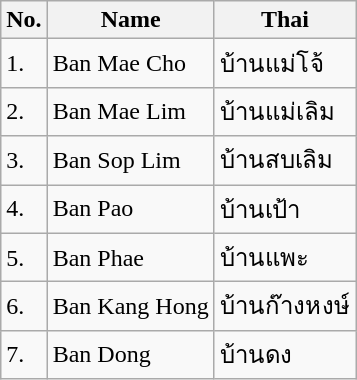<table class="wikitable sortable">
<tr>
<th>No.</th>
<th>Name</th>
<th>Thai</th>
</tr>
<tr>
<td>1.</td>
<td>Ban Mae Cho</td>
<td>บ้านแม่โจ้</td>
</tr>
<tr>
<td>2.</td>
<td>Ban Mae Lim</td>
<td>บ้านแม่เลิม</td>
</tr>
<tr>
<td>3.</td>
<td>Ban Sop Lim</td>
<td>บ้านสบเลิม</td>
</tr>
<tr>
<td>4.</td>
<td>Ban Pao</td>
<td>บ้านเป้า</td>
</tr>
<tr>
<td>5.</td>
<td>Ban Phae</td>
<td>บ้านแพะ</td>
</tr>
<tr>
<td>6.</td>
<td>Ban Kang Hong</td>
<td>บ้านก๊างหงษ์</td>
</tr>
<tr>
<td>7.</td>
<td>Ban Dong</td>
<td>บ้านดง</td>
</tr>
</table>
